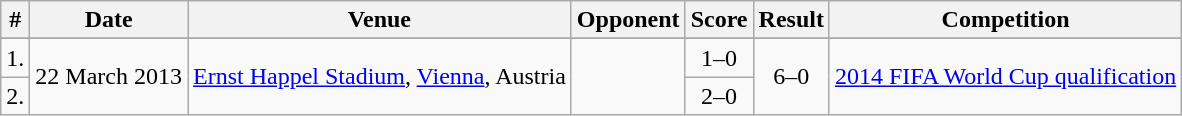<table class="wikitable">
<tr>
<th>#</th>
<th>Date</th>
<th>Venue</th>
<th>Opponent</th>
<th>Score</th>
<th>Result</th>
<th>Competition</th>
</tr>
<tr>
</tr>
<tr>
<td>1.</td>
<td rowspan="2">22 March 2013</td>
<td rowspan= 2><a href='#'>Ernst Happel Stadium</a>, <a href='#'>Vienna</a>, Austria</td>
<td rowspan="2"></td>
<td align="center">1–0</td>
<td rowspan="2" align="center">6–0</td>
<td rowspan="2"><a href='#'>2014 FIFA World Cup qualification</a></td>
</tr>
<tr>
<td>2.</td>
<td align="center">2–0</td>
</tr>
</table>
